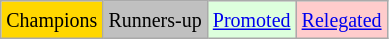<table class="wikitable">
<tr>
<td bgcolor=gold><small>Champions</small></td>
<td style="background:silver;"><small>Runners-up</small></td>
<td style="background:#dfd;"><small><a href='#'>Promoted</a></small></td>
<td style="background:#fcc;"><small><a href='#'>Relegated</a></small></td>
</tr>
</table>
